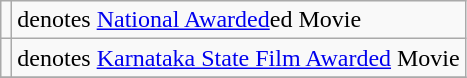<table class="wikitable sortable">
<tr>
<td></td>
<td>denotes <a href='#'>National Awarded</a>ed Movie</td>
</tr>
<tr>
<td></td>
<td>denotes <a href='#'>Karnataka State Film Awarded</a> Movie</td>
</tr>
<tr>
</tr>
</table>
